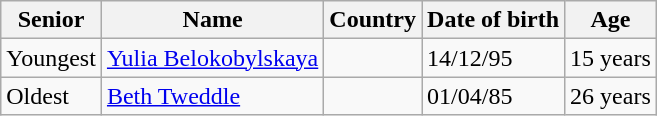<table class="wikitable">
<tr>
<th>Senior</th>
<th>Name</th>
<th>Country</th>
<th>Date of birth</th>
<th>Age</th>
</tr>
<tr>
<td>Youngest</td>
<td><a href='#'>Yulia Belokobylskaya</a></td>
<td></td>
<td>14/12/95</td>
<td>15 years</td>
</tr>
<tr>
<td>Oldest</td>
<td><a href='#'>Beth Tweddle</a></td>
<td></td>
<td>01/04/85</td>
<td>26 years</td>
</tr>
</table>
